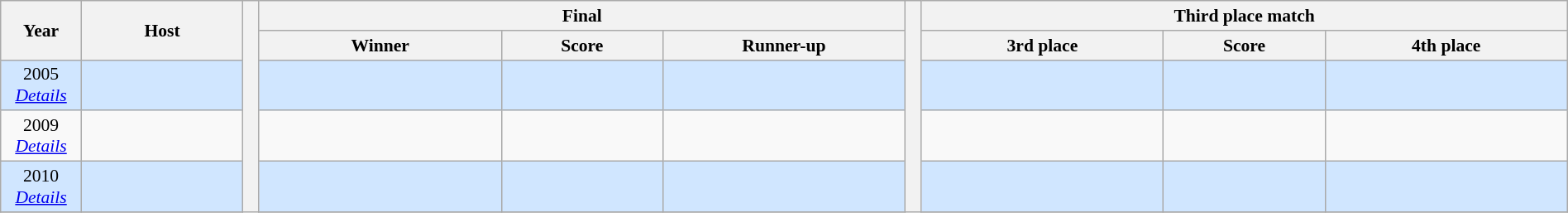<table class="wikitable" style="font-size: 90%; text-align: center; width: 100%;">
<tr>
<th rowspan="2" width="5%">Year</th>
<th rowspan="2" width="10%">Host</th>
<th width="1%" rowspan="7"></th>
<th colspan="3">Final</th>
<th width="1%" rowspan="7"></th>
<th colspan="3">Third place match</th>
</tr>
<tr>
<th width="15%">Winner</th>
<th width="10%">Score</th>
<th width="15%">Runner-up</th>
<th width="15%">3rd place</th>
<th width="10%">Score</th>
<th width="15%">4th place</th>
</tr>
<tr style="background: #D0E6FF;">
<td>2005<br><em><a href='#'>Details</a></em></td>
<td align=left></td>
<td><strong></strong></td>
<td></td>
<td></td>
<td></td>
<td></td>
<td></td>
</tr>
<tr>
<td>2009<br><em><a href='#'>Details</a></em></td>
<td align=left></td>
<td><strong></strong></td>
<td></td>
<td></td>
<td></td>
<td></td>
<td></td>
</tr>
<tr style="background: #D0E6FF;">
<td>2010<br><em><a href='#'>Details</a></em></td>
<td align=left></td>
<td><strong></strong></td>
<td></td>
<td></td>
<td></td>
<td></td>
<td></td>
</tr>
<tr>
</tr>
</table>
